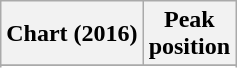<table class="wikitable sortable plainrowheaders" style="text-align:center">
<tr>
<th>Chart (2016)</th>
<th>Peak<br>position</th>
</tr>
<tr>
</tr>
<tr>
</tr>
<tr>
</tr>
<tr>
</tr>
<tr>
</tr>
</table>
